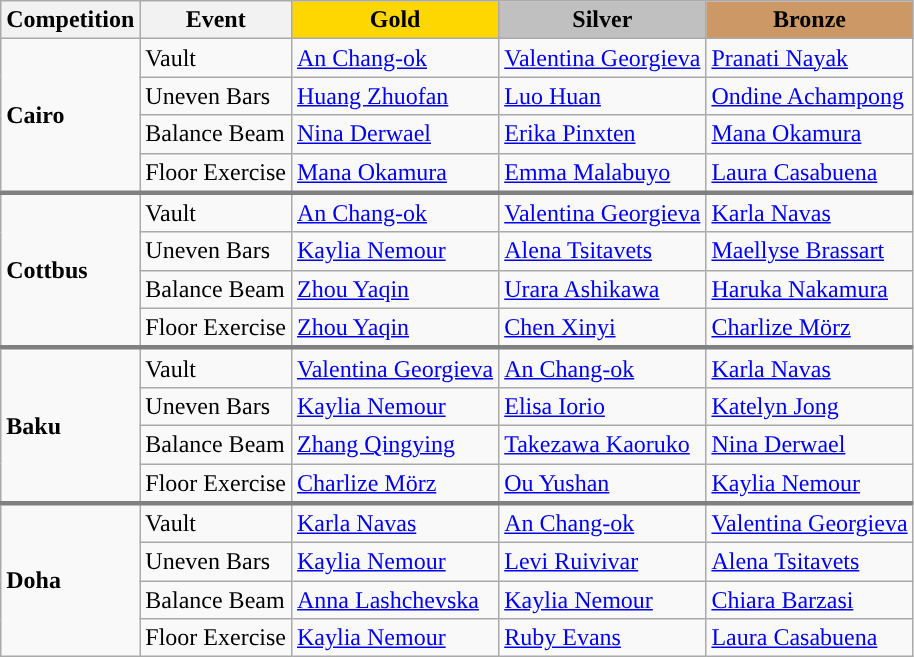<table class="wikitable">
<tr>
<th style="text-align:center;">Competition</th>
<th style="text-align:center;">Event</th>
<td style="text-align:center; background:gold;"><strong>Gold</strong></td>
<td style="text-align:center; background:silver;"><strong>Silver</strong></td>
<td style="text-align:center; background:#c96;"><strong>Bronze</strong></td>
</tr>
<tr>
<td rowspan=4><strong>Cairo</strong></td>
<td>Vault</td>
<td> <a href='#'>An Chang-ok</a></td>
<td> <a href='#'>Valentina Georgieva</a></td>
<td> <a href='#'>Pranati Nayak</a></td>
</tr>
<tr>
<td>Uneven Bars</td>
<td> <a href='#'>Huang Zhuofan</a></td>
<td> <a href='#'>Luo Huan</a></td>
<td> <a href='#'>Ondine Achampong</a></td>
</tr>
<tr>
<td>Balance Beam</td>
<td> <a href='#'>Nina Derwael</a></td>
<td> <a href='#'>Erika Pinxten</a></td>
<td> <a href='#'>Mana Okamura</a></td>
</tr>
<tr>
<td>Floor Exercise</td>
<td> <a href='#'>Mana Okamura</a></td>
<td> <a href='#'>Emma Malabuyo</a></td>
<td> <a href='#'>Laura Casabuena</a></td>
</tr>
<tr style="border-top: 3px solid grey;">
<td rowspan=4><strong>Cottbus</strong></td>
<td>Vault</td>
<td> <a href='#'>An Chang-ok</a></td>
<td> <a href='#'>Valentina Georgieva</a></td>
<td> <a href='#'>Karla Navas</a></td>
</tr>
<tr>
<td>Uneven Bars</td>
<td> <a href='#'>Kaylia Nemour</a></td>
<td> <a href='#'>Alena Tsitavets</a></td>
<td> <a href='#'>Maellyse Brassart</a></td>
</tr>
<tr>
<td>Balance Beam</td>
<td> <a href='#'>Zhou Yaqin</a></td>
<td> <a href='#'>Urara Ashikawa</a></td>
<td> <a href='#'>Haruka Nakamura</a></td>
</tr>
<tr>
<td>Floor Exercise</td>
<td> <a href='#'>Zhou Yaqin</a></td>
<td> <a href='#'>Chen Xinyi</a></td>
<td> <a href='#'>Charlize Mörz</a></td>
</tr>
<tr style="border-top: 3px solid grey;">
<td rowspan=4><strong>Baku</strong></td>
<td>Vault</td>
<td> <a href='#'>Valentina Georgieva</a></td>
<td> <a href='#'>An Chang-ok</a></td>
<td> <a href='#'>Karla Navas</a></td>
</tr>
<tr>
<td>Uneven Bars</td>
<td> <a href='#'>Kaylia Nemour</a></td>
<td> <a href='#'>Elisa Iorio</a></td>
<td> <a href='#'>Katelyn Jong</a></td>
</tr>
<tr>
<td>Balance Beam</td>
<td> <a href='#'>Zhang Qingying</a></td>
<td> <a href='#'>Takezawa Kaoruko</a></td>
<td> <a href='#'>Nina Derwael</a></td>
</tr>
<tr>
<td>Floor Exercise</td>
<td> <a href='#'>Charlize Mörz</a></td>
<td> <a href='#'>Ou Yushan</a></td>
<td> <a href='#'>Kaylia Nemour</a></td>
</tr>
<tr style="border-top: 3px solid grey;">
<td rowspan=4><strong>Doha</strong></td>
<td>Vault</td>
<td> <a href='#'>Karla Navas</a></td>
<td> <a href='#'>An Chang-ok</a></td>
<td> <a href='#'>Valentina Georgieva</a></td>
</tr>
<tr>
<td>Uneven Bars</td>
<td> <a href='#'>Kaylia Nemour</a></td>
<td> <a href='#'>Levi Ruivivar</a></td>
<td> <a href='#'>Alena Tsitavets</a></td>
</tr>
<tr>
<td>Balance Beam</td>
<td> <a href='#'>Anna Lashchevska</a></td>
<td> <a href='#'>Kaylia Nemour</a></td>
<td> <a href='#'>Chiara Barzasi</a></td>
</tr>
<tr>
<td>Floor Exercise</td>
<td> <a href='#'>Kaylia Nemour</a></td>
<td> <a href='#'>Ruby Evans</a></td>
<td> <a href='#'>Laura Casabuena</a></td>
</tr>
</table>
